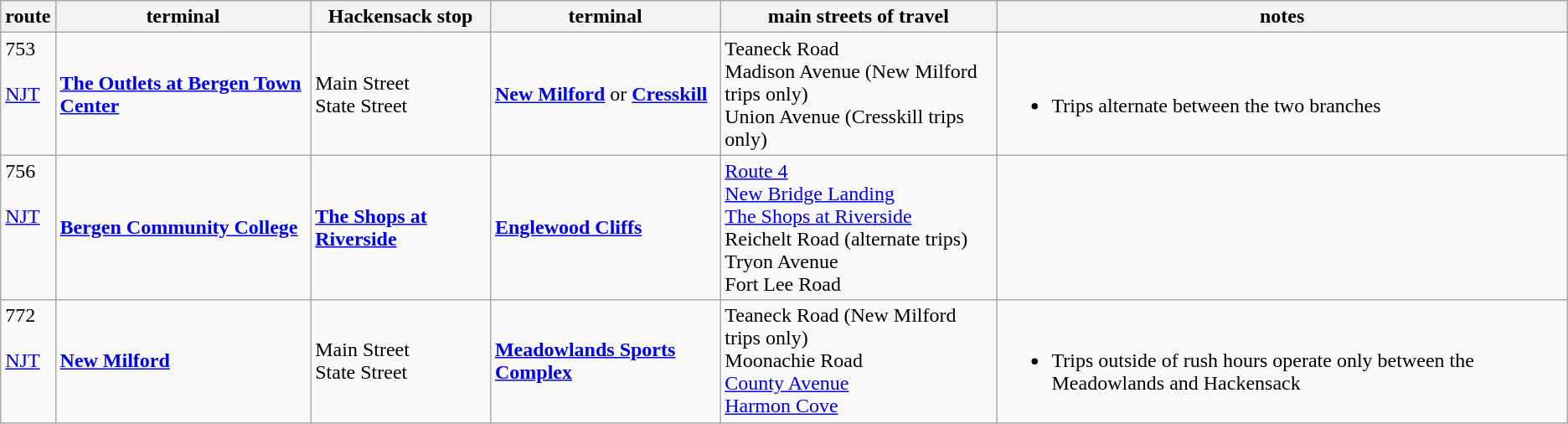<table class="wikitable">
<tr>
<th>route</th>
<th colspan=1>terminal</th>
<th colspan=1>Hackensack stop</th>
<th colpsan=1>terminal</th>
<th>main streets of travel</th>
<th>notes</th>
</tr>
<tr>
<td valign=top><div>753</div><br><a href='#'>NJT</a></td>
<td><strong><a href='#'>The Outlets at Bergen Town Center</a></strong></td>
<td>Main Street<br>State Street</td>
<td><strong><a href='#'>New Milford</a></strong> or <strong><a href='#'>Cresskill</a></strong></td>
<td>Teaneck Road<br>Madison Avenue (New Milford trips only)<br>Union Avenue (Cresskill trips only)</td>
<td><br><ul><li>Trips alternate between the two branches</li></ul></td>
</tr>
<tr>
<td valign=top><div>756</div><br><a href='#'>NJT</a></td>
<td><strong><a href='#'>Bergen Community College</a></strong></td>
<td><strong><a href='#'>The Shops at Riverside</a></strong></td>
<td><strong><a href='#'>Englewood Cliffs</a></strong></td>
<td><a href='#'>Route 4</a><br><a href='#'>New Bridge Landing</a><br><a href='#'>The Shops at Riverside</a><br>Reichelt Road (alternate trips)<br>Tryon Avenue<br>Fort Lee Road</td>
<td></td>
</tr>
<tr>
<td valign=top><div>772</div><br><a href='#'>NJT</a></td>
<td><strong><a href='#'>New Milford</a></strong></td>
<td>Main Street<br>State Street</td>
<td><strong><a href='#'>Meadowlands Sports Complex</a></strong></td>
<td>Teaneck Road (New Milford trips only)<br>Moonachie Road<br><a href='#'>County Avenue</a><br><a href='#'>Harmon Cove</a></td>
<td><br><ul><li>Trips outside of rush hours operate only between the Meadowlands and Hackensack</li></ul></td>
</tr>
</table>
